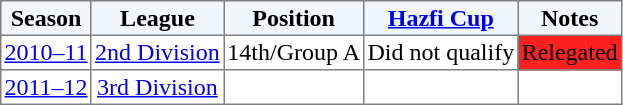<table border="1" cellpadding="2" style="border-collapse:collapse; text-align:center; font-size:normal;">
<tr style="background:#f0f6fa;">
<th>Season</th>
<th>League</th>
<th>Position</th>
<th><a href='#'>Hazfi Cup</a></th>
<th>Notes</th>
</tr>
<tr>
<td><a href='#'>2010–11</a></td>
<td><a href='#'>2nd Division</a></td>
<td>14th/Group A</td>
<td>Did not qualify</td>
<td bgcolor=FF2020>Relegated</td>
</tr>
<tr>
<td><a href='#'>2011–12</a></td>
<td><a href='#'>3rd Division</a></td>
<td></td>
<td></td>
<td></td>
</tr>
</table>
